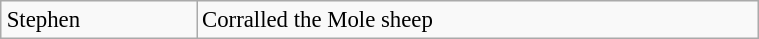<table class="wikitable plainrowheaders floatright" style="font-size: 95%; margin: 10px" align="right" width="40%">
<tr>
<td>Stephen</td>
<td>Corralled the Mole sheep</td>
</tr>
</table>
